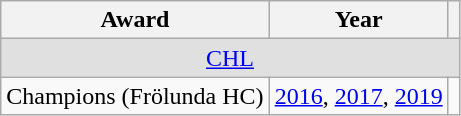<table class="wikitable">
<tr>
<th>Award</th>
<th>Year</th>
<th></th>
</tr>
<tr ALIGN="center" bgcolor="#e0e0e0">
<td colspan="3"><a href='#'>CHL</a></td>
</tr>
<tr>
<td>Champions (Frölunda HC)</td>
<td><a href='#'>2016</a>, <a href='#'>2017</a>, <a href='#'>2019</a></td>
<td></td>
</tr>
</table>
